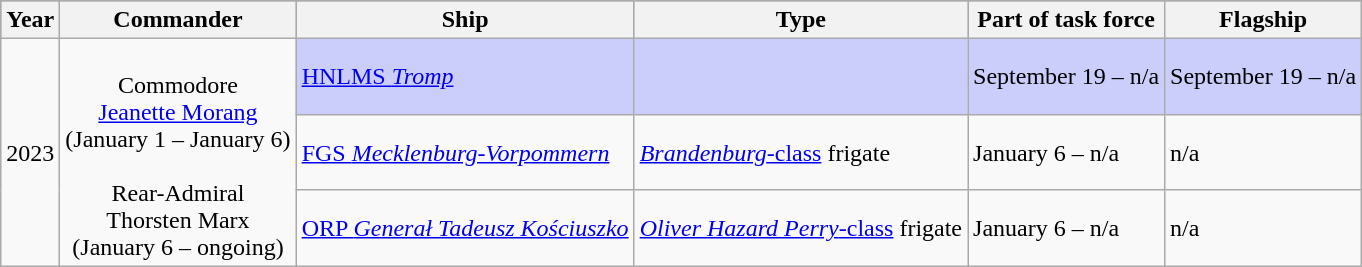<table class="wikitable">
<tr style="font-weight:bold; background-color:#9b9b9b;">
<th>Year</th>
<th>Commander</th>
<th>Ship</th>
<th>Type</th>
<th>Part of task force</th>
<th>Flagship</th>
</tr>
<tr>
<td rowspan="3" style="text-align:center;">2023<br></td>
<td rowspan="3" style="text-align:center;"><br>Commodore <br><a href='#'>Jeanette Morang</a> <br>(January 1 – January 6) <br><br> Rear-Admiral <br> Thorsten Marx <br> (January 6 – ongoing)</td>
<td style="background-color:#cbcefb;"> <a href='#'>HNLMS <em>Tromp</em></a></td>
<td style="background-color:#cbcefb;"></td>
<td style="background-color:#cbcefb;">September 19 – n/a</td>
<td style="background-color:#cbcefb;">September 19 – n/a</td>
</tr>
<tr>
<td> <a href='#'>FGS <em>Mecklenburg-Vorpommern</em></a></td>
<td><a href='#'><em>Brandenburg</em>-class</a> frigate</td>
<td>January 6 – n/a</td>
<td>n/a</td>
</tr>
<tr>
<td> <a href='#'>ORP <em>Generał Tadeusz Kościuszko</em></a></td>
<td><a href='#'><em>Oliver Hazard Perry</em>-class</a> frigate</td>
<td>January 6 – n/a</td>
<td>n/a</td>
</tr>
</table>
